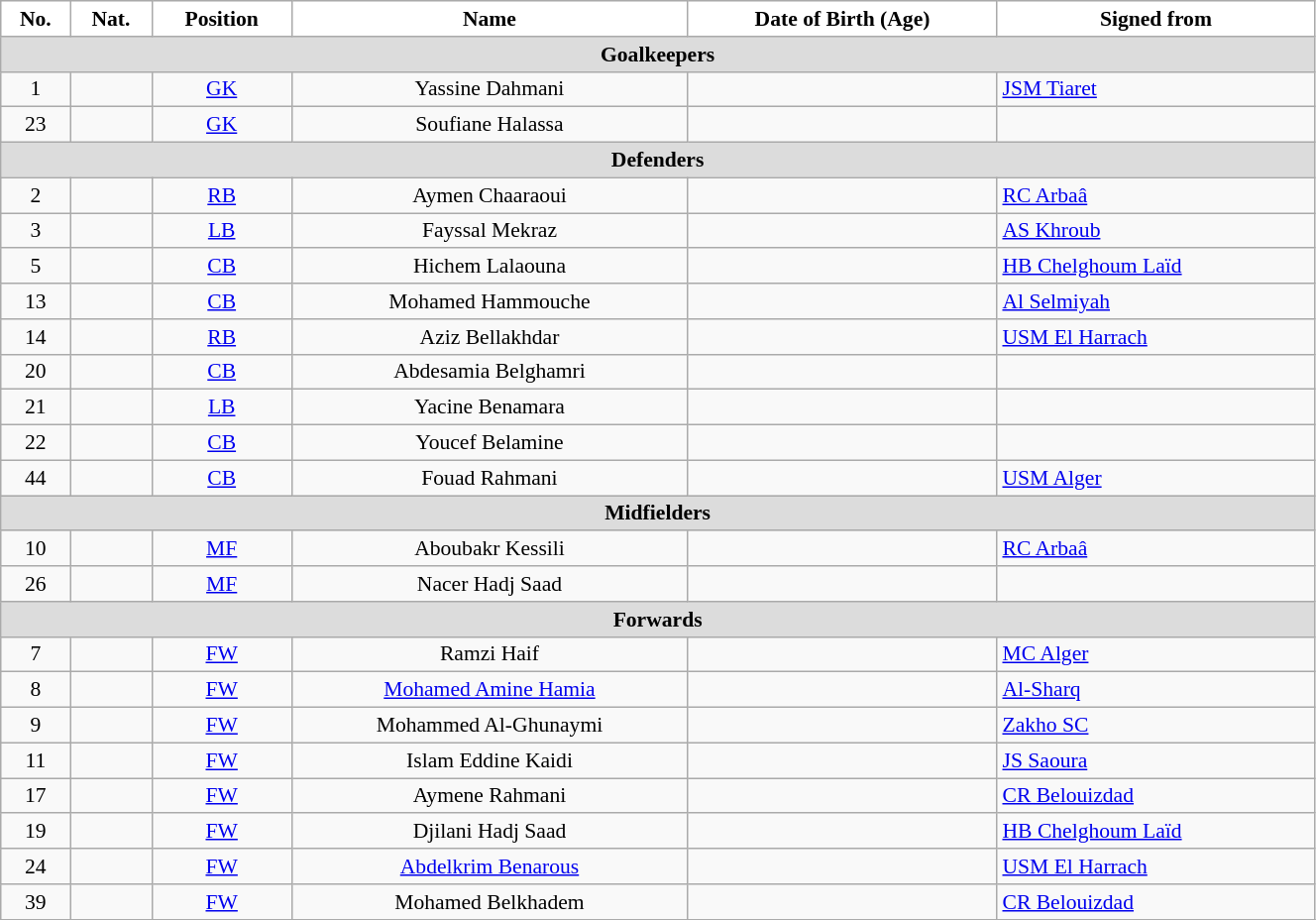<table class="wikitable" style="text-align:center; font-size:90%; width:70%">
<tr>
<th style="background:white; color:black; text-align:center;">No.</th>
<th style="background:white; color:black; text-align:center;">Nat.</th>
<th style="background:white; color:black; text-align:center;">Position</th>
<th style="background:white; color:black; text-align:center;">Name</th>
<th style="background:white; color:black; text-align:center;">Date of Birth (Age)</th>
<th style="background:white; color:black; text-align:center;">Signed from</th>
</tr>
<tr>
<th colspan=10 style="background:#DCDCDC; text-align:center;">Goalkeepers</th>
</tr>
<tr>
<td>1</td>
<td></td>
<td><a href='#'>GK</a></td>
<td>Yassine Dahmani</td>
<td></td>
<td style="text-align:left"> <a href='#'>JSM Tiaret</a></td>
</tr>
<tr>
<td>23</td>
<td></td>
<td><a href='#'>GK</a></td>
<td>Soufiane Halassa</td>
<td></td>
<td style="text-align:left"></td>
</tr>
<tr>
<th colspan=10 style="background:#DCDCDC; text-align:center;">Defenders</th>
</tr>
<tr>
<td>2</td>
<td></td>
<td><a href='#'>RB</a></td>
<td>Aymen Chaaraoui</td>
<td></td>
<td style="text-align:left"> <a href='#'>RC Arbaâ</a></td>
</tr>
<tr>
<td>3</td>
<td></td>
<td><a href='#'>LB</a></td>
<td>Fayssal Mekraz</td>
<td></td>
<td style="text-align:left"> <a href='#'>AS Khroub</a></td>
</tr>
<tr>
<td>5</td>
<td></td>
<td><a href='#'>CB</a></td>
<td>Hichem Lalaouna</td>
<td></td>
<td style="text-align:left"> <a href='#'>HB Chelghoum Laïd</a></td>
</tr>
<tr>
<td>13</td>
<td></td>
<td><a href='#'>CB</a></td>
<td>Mohamed Hammouche</td>
<td></td>
<td style="text-align:left"> <a href='#'>Al Selmiyah</a></td>
</tr>
<tr>
<td>14</td>
<td></td>
<td><a href='#'>RB</a></td>
<td>Aziz Bellakhdar</td>
<td></td>
<td style="text-align:left"> <a href='#'>USM El Harrach</a></td>
</tr>
<tr>
<td>20</td>
<td></td>
<td><a href='#'>CB</a></td>
<td>Abdesamia Belghamri</td>
<td></td>
<td style="text-align:left"></td>
</tr>
<tr>
<td>21</td>
<td></td>
<td><a href='#'>LB</a></td>
<td>Yacine Benamara</td>
<td></td>
<td style="text-align:left"></td>
</tr>
<tr>
<td>22</td>
<td></td>
<td><a href='#'>CB</a></td>
<td>Youcef Belamine</td>
<td></td>
<td style="text-align:left"></td>
</tr>
<tr>
<td>44</td>
<td></td>
<td><a href='#'>CB</a></td>
<td>Fouad Rahmani</td>
<td></td>
<td style="text-align:left"> <a href='#'>USM Alger</a></td>
</tr>
<tr>
<th colspan=10 style="background:#DCDCDC; text-align:center;">Midfielders</th>
</tr>
<tr>
<td>10</td>
<td></td>
<td><a href='#'>MF</a></td>
<td>Aboubakr Kessili</td>
<td></td>
<td style="text-align:left"> <a href='#'>RC Arbaâ</a></td>
</tr>
<tr>
<td>26</td>
<td></td>
<td><a href='#'>MF</a></td>
<td>Nacer Hadj Saad</td>
<td></td>
<td style="text-align:left"></td>
</tr>
<tr>
<th colspan=10 style="background:#DCDCDC; text-align:center;">Forwards</th>
</tr>
<tr>
<td>7</td>
<td></td>
<td><a href='#'>FW</a></td>
<td>Ramzi Haif</td>
<td></td>
<td style="text-align:left"> <a href='#'>MC Alger</a></td>
</tr>
<tr>
<td>8</td>
<td></td>
<td><a href='#'>FW</a></td>
<td><a href='#'>Mohamed Amine Hamia</a></td>
<td></td>
<td style="text-align:left"> <a href='#'>Al-Sharq</a></td>
</tr>
<tr>
<td>9</td>
<td></td>
<td><a href='#'>FW</a></td>
<td>Mohammed Al-Ghunaymi</td>
<td></td>
<td style="text-align:left"> <a href='#'>Zakho SC</a></td>
</tr>
<tr>
<td>11</td>
<td></td>
<td><a href='#'>FW</a></td>
<td>Islam Eddine Kaidi</td>
<td></td>
<td style="text-align:left"> <a href='#'>JS Saoura</a></td>
</tr>
<tr>
<td>17</td>
<td></td>
<td><a href='#'>FW</a></td>
<td>Aymene Rahmani</td>
<td></td>
<td style="text-align:left"> <a href='#'>CR Belouizdad</a></td>
</tr>
<tr>
<td>19</td>
<td></td>
<td><a href='#'>FW</a></td>
<td>Djilani Hadj Saad</td>
<td></td>
<td style="text-align:left"> <a href='#'>HB Chelghoum Laïd</a></td>
</tr>
<tr>
<td>24</td>
<td></td>
<td><a href='#'>FW</a></td>
<td><a href='#'>Abdelkrim Benarous</a></td>
<td></td>
<td style="text-align:left"> <a href='#'>USM El Harrach</a></td>
</tr>
<tr>
<td>39</td>
<td></td>
<td><a href='#'>FW</a></td>
<td>Mohamed Belkhadem</td>
<td></td>
<td style="text-align:left"> <a href='#'>CR Belouizdad</a></td>
</tr>
<tr>
</tr>
</table>
